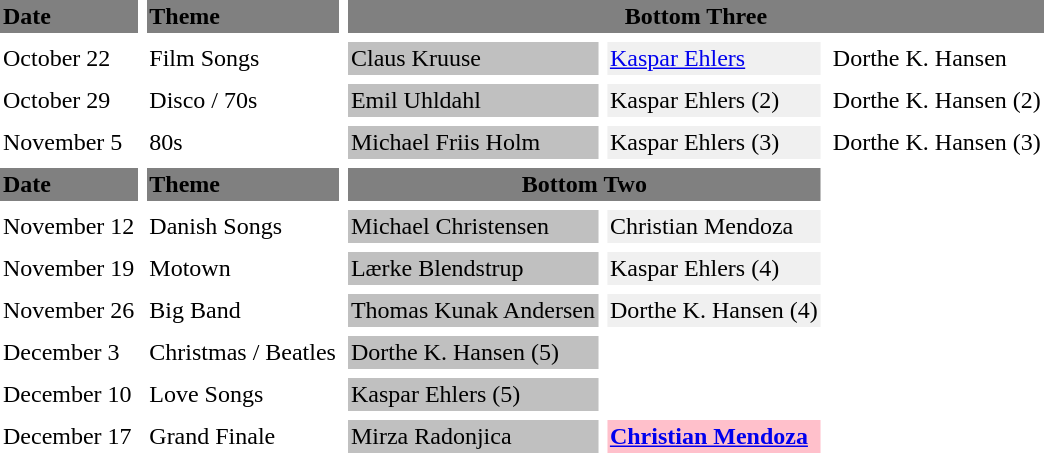<table cellpadding=2 cellspacing=6>
<tr bgcolor=#808080>
<td><strong>Date</strong></td>
<td><strong>Theme</strong></td>
<td colspan=3 align="center"><strong>Bottom Three</strong></td>
</tr>
<tr>
<td>October 22</td>
<td>Film Songs</td>
<td bgcolor="#C0C0C0">Claus Kruuse</td>
<td bgcolor="#F0F0F0"><a href='#'>Kaspar Ehlers</a></td>
<td>Dorthe K. Hansen</td>
</tr>
<tr>
<td>October 29</td>
<td>Disco / 70s</td>
<td bgcolor="#C0C0C0">Emil Uhldahl</td>
<td bgcolor="#F0F0F0">Kaspar Ehlers (2)</td>
<td>Dorthe K. Hansen (2)</td>
</tr>
<tr>
<td>November 5</td>
<td>80s</td>
<td bgcolor="#C0C0C0">Michael Friis Holm</td>
<td bgcolor="#F0F0F0">Kaspar Ehlers (3)</td>
<td>Dorthe K. Hansen (3)</td>
</tr>
<tr bgcolor=#808080>
<td><strong>Date</strong></td>
<td><strong>Theme</strong></td>
<td colspan=2 align="center"><strong>Bottom Two</strong></td>
</tr>
<tr>
<td>November 12</td>
<td>Danish Songs</td>
<td bgcolor="#C0C0C0">Michael Christensen</td>
<td bgcolor="#F0F0F0">Christian Mendoza</td>
</tr>
<tr>
<td>November 19</td>
<td>Motown</td>
<td bgcolor="#C0C0C0">Lærke Blendstrup</td>
<td bgcolor="#F0F0F0">Kaspar Ehlers (4)</td>
</tr>
<tr>
<td>November 26</td>
<td>Big Band</td>
<td bgcolor="C0C0C0">Thomas Kunak Andersen</td>
<td bgcolor="#F0F0F0">Dorthe K. Hansen (4)</td>
</tr>
<tr>
<td>December 3</td>
<td>Christmas / Beatles</td>
<td bgcolor="#C0C0C0">Dorthe K. Hansen (5)</td>
</tr>
<tr>
<td>December 10</td>
<td>Love Songs</td>
<td bgcolor="#C0C0C0">Kaspar Ehlers (5)</td>
</tr>
<tr>
<td>December 17</td>
<td>Grand Finale</td>
<td bgcolor="#C0C0C0">Mirza Radonjica</td>
<td bgcolor="pink"><strong><a href='#'>Christian Mendoza</a></strong></td>
</tr>
</table>
